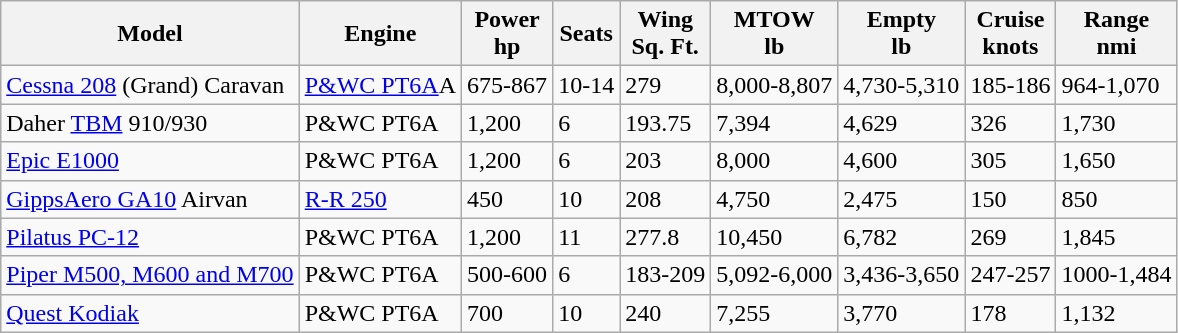<table class="wikitable sortable">
<tr>
<th>Model</th>
<th>Engine</th>
<th data-sort-type="number">Power<br>hp</th>
<th data-sort-type="number">Seats</th>
<th data-sort-type="number">Wing<br>Sq. Ft.</th>
<th data-sort-type="number">MTOW<br>lb</th>
<th data-sort-type="number">Empty<br>lb</th>
<th data-sort-type="number">Cruise<br>knots</th>
<th data-sort-type="number">Range<br>nmi</th>
</tr>
<tr>
<td><a href='#'>Cessna 208</a> (Grand) Caravan</td>
<td><a href='#'>P&WC PT6A</a>A</td>
<td>675-867</td>
<td>10-14</td>
<td>279</td>
<td>8,000-8,807</td>
<td>4,730-5,310</td>
<td>185-186</td>
<td>964-1,070</td>
</tr>
<tr>
<td>Daher <a href='#'>TBM</a> 910/930</td>
<td>P&WC PT6A</td>
<td>1,200</td>
<td>6</td>
<td>193.75</td>
<td>7,394</td>
<td>4,629</td>
<td>326</td>
<td>1,730</td>
</tr>
<tr>
<td><a href='#'>Epic E1000</a></td>
<td>P&WC PT6A</td>
<td>1,200</td>
<td>6</td>
<td>203</td>
<td>8,000</td>
<td>4,600</td>
<td>305</td>
<td>1,650</td>
</tr>
<tr>
<td><a href='#'>GippsAero GA10</a> Airvan</td>
<td><a href='#'>R-R 250</a></td>
<td>450</td>
<td>10</td>
<td>208</td>
<td>4,750</td>
<td>2,475</td>
<td>150</td>
<td>850</td>
</tr>
<tr>
<td><a href='#'>Pilatus PC-12</a></td>
<td>P&WC PT6A</td>
<td>1,200</td>
<td>11</td>
<td>277.8</td>
<td>10,450</td>
<td>6,782</td>
<td>269</td>
<td>1,845</td>
</tr>
<tr>
<td><a href='#'>Piper M500, M600 and M700</a></td>
<td>P&WC PT6A</td>
<td>500-600</td>
<td>6</td>
<td>183-209</td>
<td>5,092-6,000</td>
<td>3,436-3,650</td>
<td>247-257</td>
<td>1000-1,484</td>
</tr>
<tr>
<td><a href='#'>Quest Kodiak</a></td>
<td>P&WC PT6A</td>
<td>700</td>
<td>10</td>
<td>240</td>
<td>7,255</td>
<td>3,770</td>
<td>178</td>
<td>1,132</td>
</tr>
</table>
